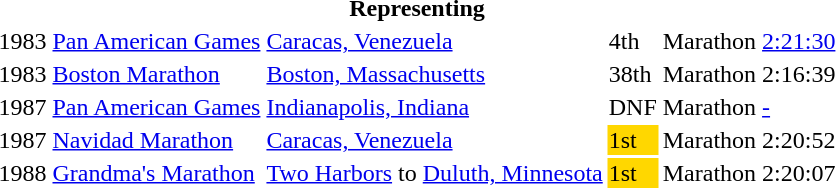<table>
<tr>
<th colspan="6">Representing </th>
</tr>
<tr>
<td>1983</td>
<td><a href='#'>Pan American Games</a></td>
<td><a href='#'>Caracas, Venezuela</a></td>
<td>4th</td>
<td>Marathon</td>
<td><a href='#'>2:21:30</a></td>
</tr>
<tr>
<td>1983</td>
<td><a href='#'>Boston Marathon</a></td>
<td><a href='#'>Boston, Massachusetts</a></td>
<td>38th</td>
<td>Marathon</td>
<td>2:16:39</td>
</tr>
<tr>
<td>1987</td>
<td><a href='#'>Pan American Games</a></td>
<td><a href='#'>Indianapolis, Indiana</a></td>
<td>DNF</td>
<td>Marathon</td>
<td><a href='#'>-</a></td>
</tr>
<tr>
<td>1987</td>
<td><a href='#'>Navidad Marathon</a></td>
<td><a href='#'>Caracas, Venezuela</a></td>
<td bgcolor="gold">1st</td>
<td>Marathon</td>
<td>2:20:52</td>
</tr>
<tr>
<td>1988</td>
<td><a href='#'>Grandma's Marathon</a></td>
<td><a href='#'>Two Harbors</a> to <a href='#'>Duluth, Minnesota</a></td>
<td bgcolor="gold">1st</td>
<td>Marathon</td>
<td>2:20:07</td>
</tr>
</table>
